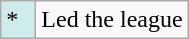<table class="wikitable">
<tr>
<td style="background:#CFECEC; width:1em">*</td>
<td>Led the league</td>
</tr>
</table>
